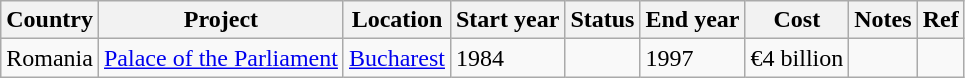<table class="wikitable sortable">
<tr>
<th>Country</th>
<th>Project</th>
<th>Location</th>
<th>Start year</th>
<th>Status</th>
<th>End year</th>
<th>Cost</th>
<th class="unsortable">Notes</th>
<th class="unsortable">Ref</th>
</tr>
<tr>
<td>Romania</td>
<td><a href='#'>Palace of the Parliament</a></td>
<td><a href='#'>Bucharest</a></td>
<td>1984</td>
<td></td>
<td>1997</td>
<td>€4 billion</td>
<td></td>
<td></td>
</tr>
</table>
